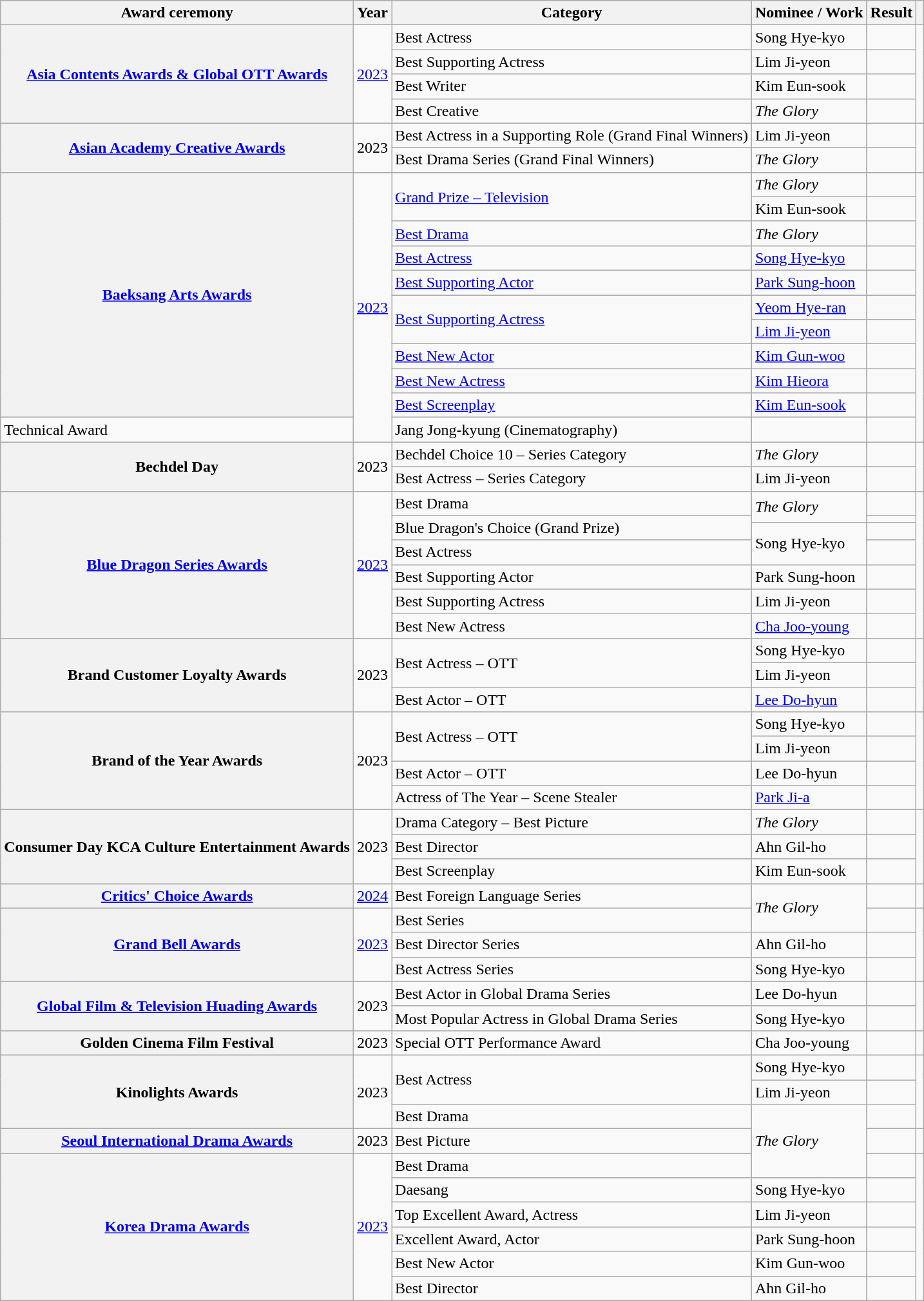<table class="wikitable plainrowheaders sortable">
<tr>
<th scope="col">Award ceremony </th>
<th scope="col">Year</th>
<th scope="col">Category </th>
<th scope="col">Nominee / Work</th>
<th scope="col">Result</th>
<th scope="col" class="unsortable"></th>
</tr>
<tr>
<th rowspan="4" scope="row"><a href='#'>Asia Contents Awards & Global OTT Awards</a></th>
<td rowspan="4" style="text-align:center"><a href='#'>2023</a></td>
<td>Best Actress</td>
<td>Song Hye-kyo</td>
<td></td>
<td rowspan="4" style="text-align:center"></td>
</tr>
<tr>
<td>Best Supporting Actress</td>
<td>Lim Ji-yeon</td>
<td></td>
</tr>
<tr>
<td>Best Writer</td>
<td>Kim Eun-sook</td>
<td></td>
</tr>
<tr>
<td>Best Creative</td>
<td><em>The Glory</em></td>
<td></td>
</tr>
<tr>
<th scope="row" rowspan="2"><a href='#'>Asian Academy Creative Awards</a></th>
<td rowspan="2" style="text-align:center">2023</td>
<td>Best Actress in a Supporting Role (Grand Final Winners)</td>
<td>Lim Ji-yeon</td>
<td></td>
<td rowspan="2" style="text-align:center"></td>
</tr>
<tr>
<td>Best Drama Series (Grand Final Winners)</td>
<td><em>The Glory</em></td>
<td></td>
</tr>
<tr>
<th rowspan="11" scope="row"><a href='#'>Baeksang Arts Awards</a></th>
</tr>
<tr>
<td rowspan="11" style="text-align:center"><a href='#'>2023</a></td>
<td rowspan="2"><a href='#'>Grand Prize – Television</a></td>
<td><em>The Glory</em></td>
<td></td>
<td rowspan="11" style="text-align:center"></td>
</tr>
<tr>
<td>Kim Eun-sook</td>
<td></td>
</tr>
<tr>
<td><a href='#'>Best Drama</a></td>
<td><em>The Glory</em></td>
<td></td>
</tr>
<tr>
<td><a href='#'>Best Actress</a></td>
<td><a href='#'>Song Hye-kyo</a></td>
<td></td>
</tr>
<tr>
<td><a href='#'>Best Supporting Actor</a></td>
<td><a href='#'>Park Sung-hoon</a></td>
<td></td>
</tr>
<tr>
<td rowspan="2"><a href='#'>Best Supporting Actress</a></td>
<td><a href='#'>Yeom Hye-ran</a></td>
<td></td>
</tr>
<tr>
<td><a href='#'>Lim Ji-yeon</a></td>
<td></td>
</tr>
<tr>
<td><a href='#'>Best New Actor</a></td>
<td><a href='#'>Kim Gun-woo</a></td>
<td></td>
</tr>
<tr>
<td><a href='#'>Best New Actress</a></td>
<td><a href='#'>Kim Hieora</a></td>
<td></td>
</tr>
<tr>
<td><a href='#'>Best Screenplay</a></td>
<td><a href='#'>Kim Eun-sook</a></td>
<td></td>
</tr>
<tr>
<td>Technical Award</td>
<td>Jang Jong-kyung (Cinematography)</td>
<td></td>
</tr>
<tr>
<th rowspan="2" scope="row">Bechdel Day</th>
<td rowspan="2" style="text-align:center">2023</td>
<td>Bechdel Choice 10 – Series Category</td>
<td><em>The Glory</em></td>
<td></td>
<td rowspan="2" style="text-align:center"></td>
</tr>
<tr>
<td>Best Actress – Series Category</td>
<td>Lim Ji-yeon</td>
<td></td>
</tr>
<tr>
<th rowspan="7" scope="row"><a href='#'>Blue Dragon Series Awards</a></th>
<td rowspan="7" style="text-align:center"><a href='#'>2023</a></td>
<td>Best Drama</td>
<td rowspan="2"><em>The Glory</em></td>
<td></td>
<td rowspan="7" style="text-align:center"></td>
</tr>
<tr>
<td rowspan= "2">Blue Dragon's Choice (Grand Prize)</td>
<td></td>
</tr>
<tr>
<td rowspan= "2">Song Hye-kyo</td>
<td></td>
</tr>
<tr>
<td>Best Actress</td>
<td></td>
</tr>
<tr>
<td>Best Supporting Actor</td>
<td>Park Sung-hoon</td>
<td></td>
</tr>
<tr>
<td>Best Supporting Actress</td>
<td>Lim Ji-yeon</td>
<td></td>
</tr>
<tr>
<td>Best New Actress</td>
<td><a href='#'>Cha Joo-young</a></td>
<td></td>
</tr>
<tr>
<th rowspan="3" scope="row">Brand Customer Loyalty Awards</th>
<td rowspan="3" style="text-align:center">2023</td>
<td rowspan="2">Best Actress – OTT</td>
<td>Song Hye-kyo</td>
<td></td>
<td rowspan="3" style="text-align:center"></td>
</tr>
<tr>
<td>Lim Ji-yeon</td>
<td></td>
</tr>
<tr>
<td>Best Actor – OTT</td>
<td><a href='#'>Lee Do-hyun</a></td>
<td></td>
</tr>
<tr>
<th rowspan="4" scope="row">Brand of the Year Awards</th>
<td rowspan="4" style="text-align:center">2023</td>
<td rowspan="2">Best Actress – OTT</td>
<td>Song Hye-kyo</td>
<td></td>
<td rowspan="4" style="text-align:center"></td>
</tr>
<tr>
<td>Lim Ji-yeon</td>
<td></td>
</tr>
<tr>
<td>Best Actor – OTT</td>
<td>Lee Do-hyun</td>
<td></td>
</tr>
<tr>
<td>Actress of The Year – Scene Stealer</td>
<td><a href='#'>Park Ji-a</a></td>
<td></td>
</tr>
<tr>
<th rowspan="3" scope="row">Consumer Day KCA Culture Entertainment Awards</th>
<td rowspan="3" style="text-align:center">2023</td>
<td>Drama Category – Best Picture</td>
<td><em>The Glory</em></td>
<td></td>
<td rowspan="3" style="text-align:center"></td>
</tr>
<tr>
<td>Best Director</td>
<td>Ahn Gil-ho</td>
<td></td>
</tr>
<tr>
<td>Best Screenplay</td>
<td>Kim Eun-sook</td>
<td></td>
</tr>
<tr>
<th scope="row"><a href='#'>Critics' Choice Awards</a></th>
<td style="text-align:center"><a href='#'>2024</a></td>
<td>Best Foreign Language Series</td>
<td rowspan="2"><em>The Glory</em></td>
<td></td>
<td style="text-align:center;"></td>
</tr>
<tr>
<th rowspan="3" scope="row"><a href='#'>Grand Bell Awards</a></th>
<td rowspan="3" style="text-align:center"><a href='#'>2023</a></td>
<td>Best Series</td>
<td></td>
<td rowspan="3" style="text-align:center;"></td>
</tr>
<tr>
<td>Best Director Series</td>
<td>Ahn Gil-ho</td>
<td></td>
</tr>
<tr>
<td>Best Actress Series</td>
<td>Song Hye-kyo</td>
<td></td>
</tr>
<tr>
<th rowspan="2" scope="row"><a href='#'>Global Film & Television Huading Awards</a></th>
<td rowspan="2" style="text-align:center">2023</td>
<td>Best Actor in Global Drama Series</td>
<td>Lee Do-hyun</td>
<td></td>
<td rowspan="2" style="text-align:center"></td>
</tr>
<tr>
<td>Most Popular Actress in Global Drama Series</td>
<td>Song Hye-kyo</td>
<td></td>
</tr>
<tr>
<th scope="row">Golden Cinema Film Festival</th>
<td style="text-align:center">2023</td>
<td>Special OTT Performance Award</td>
<td>Cha Joo-young</td>
<td></td>
<td style="text-align:center"></td>
</tr>
<tr>
<th rowspan="3" scope="row">Kinolights Awards</th>
<td rowspan="3" style="text-align:center">2023</td>
<td rowspan="2">Best Actress</td>
<td>Song Hye-kyo</td>
<td></td>
<td rowspan="3" style="text-align:center"></td>
</tr>
<tr>
<td>Lim Ji-yeon</td>
<td></td>
</tr>
<tr>
<td>Best Drama</td>
<td rowspan="3"><em>The Glory</em></td>
<td></td>
</tr>
<tr>
<th scope="row"><a href='#'>Seoul International Drama Awards</a></th>
<td style="text-align:center">2023</td>
<td>Best Picture</td>
<td></td>
<td style="text-align:center"></td>
</tr>
<tr>
<th rowspan="6" scope="row"><a href='#'>Korea Drama Awards</a></th>
<td rowspan="6" style="text-align:center"><a href='#'>2023</a></td>
<td>Best Drama</td>
<td></td>
<td rowspan="6" style="text-align:center"></td>
</tr>
<tr>
<td>Daesang</td>
<td>Song Hye-kyo</td>
<td></td>
</tr>
<tr>
<td>Top Excellent Award, Actress</td>
<td>Lim Ji-yeon</td>
<td></td>
</tr>
<tr>
<td>Excellent Award, Actor</td>
<td>Park Sung-hoon</td>
<td></td>
</tr>
<tr>
<td>Best New Actor</td>
<td>Kim Gun-woo</td>
<td></td>
</tr>
<tr>
<td>Best Director</td>
<td>Ahn Gil-ho</td>
<td></td>
</tr>
</table>
